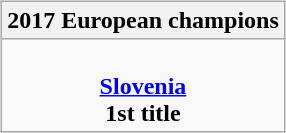<table style="width:100%;">
<tr>
<td valign=top width=33%><br>













</td>
<td valign=top width=33%><br><table class=wikitable style="text-align:center; margin:auto">
<tr>
<th>2017 European champions</th>
</tr>
<tr>
<td><br> <strong><a href='#'>Slovenia</a></strong><br><strong>1st title </strong></td>
</tr>
</table>
</td>
<td style="vertical-align:top; width:33%;"><br>













</td>
</tr>
</table>
